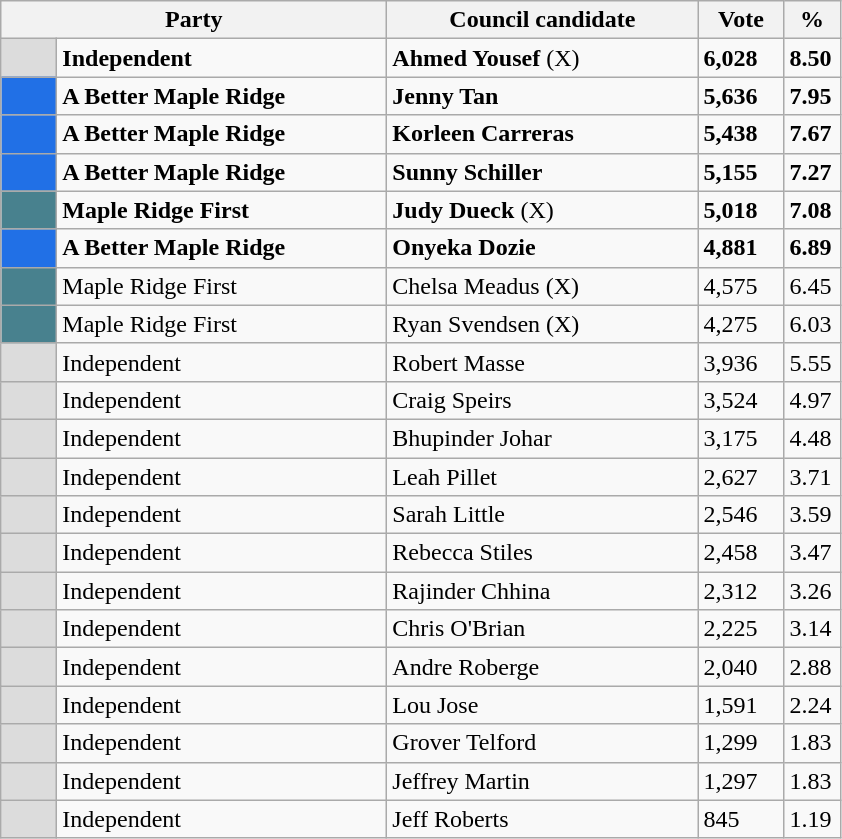<table class="wikitable">
<tr>
<th width="250px" colspan="2">Party</th>
<th width="200px">Council candidate</th>
<th width="50px">Vote</th>
<th width="30px">%</th>
</tr>
<tr>
<td style="background:gainsboro" width="30px"> </td>
<td><strong>Independent</strong></td>
<td><strong>Ahmed Yousef</strong> (X) </td>
<td><strong>6,028</strong></td>
<td><strong>8.50</strong></td>
</tr>
<tr>
<td style="background:#2170e6;" width="30px"> </td>
<td><strong>A Better Maple Ridge</strong></td>
<td><strong>Jenny Tan</strong> </td>
<td><strong>5,636</strong></td>
<td><strong>7.95</strong></td>
</tr>
<tr>
<td style="background:#2170e6;" width="30px"> </td>
<td><strong>A Better Maple Ridge</strong></td>
<td><strong>Korleen Carreras</strong> </td>
<td><strong>5,438</strong></td>
<td><strong>7.67</strong></td>
</tr>
<tr>
<td style="background:#2170e6;" width="30px"> </td>
<td><strong>A Better Maple Ridge</strong></td>
<td><strong>Sunny Schiller</strong> </td>
<td><strong>5,155</strong></td>
<td><strong>7.27</strong></td>
</tr>
<tr>
<td style="background:#48818e;" width="30px"> </td>
<td><strong>Maple Ridge First</strong></td>
<td><strong>Judy Dueck</strong> (X) </td>
<td><strong>5,018</strong></td>
<td><strong>7.08</strong></td>
</tr>
<tr>
<td style="background:#2170e6;" width="30px"> </td>
<td><strong>A Better Maple Ridge</strong></td>
<td><strong>Onyeka Dozie</strong> </td>
<td><strong>4,881</strong></td>
<td><strong>6.89</strong></td>
</tr>
<tr>
<td style="background:#48818e;" width="30px"> </td>
<td>Maple Ridge First</td>
<td>Chelsa Meadus (X)</td>
<td>4,575</td>
<td>6.45</td>
</tr>
<tr>
<td style="background:#48818e;" width="30px"> </td>
<td>Maple Ridge First</td>
<td>Ryan Svendsen (X)</td>
<td>4,275</td>
<td>6.03</td>
</tr>
<tr>
<td style="background:gainsboro" width="30px"> </td>
<td>Independent</td>
<td>Robert Masse</td>
<td>3,936</td>
<td>5.55</td>
</tr>
<tr>
<td style="background:gainsboro" width="30px"> </td>
<td>Independent</td>
<td>Craig Speirs</td>
<td>3,524</td>
<td>4.97</td>
</tr>
<tr>
<td style="background:gainsboro" width="30px"> </td>
<td>Independent</td>
<td>Bhupinder Johar</td>
<td>3,175</td>
<td>4.48</td>
</tr>
<tr>
<td style="background:gainsboro" width="30px"> </td>
<td>Independent</td>
<td>Leah Pillet</td>
<td>2,627</td>
<td>3.71</td>
</tr>
<tr>
<td style="background:gainsboro" width="30px"> </td>
<td>Independent</td>
<td>Sarah Little</td>
<td>2,546</td>
<td>3.59</td>
</tr>
<tr>
<td style="background:gainsboro" width="30px"> </td>
<td>Independent</td>
<td>Rebecca Stiles</td>
<td>2,458</td>
<td>3.47</td>
</tr>
<tr>
<td style="background:gainsboro" width="30px"> </td>
<td>Independent</td>
<td>Rajinder Chhina</td>
<td>2,312</td>
<td>3.26</td>
</tr>
<tr>
<td style="background:gainsboro" width="30px"> </td>
<td>Independent</td>
<td>Chris O'Brian</td>
<td>2,225</td>
<td>3.14</td>
</tr>
<tr>
<td style="background:gainsboro" width="30px"> </td>
<td>Independent</td>
<td>Andre Roberge</td>
<td>2,040</td>
<td>2.88</td>
</tr>
<tr>
<td style="background:gainsboro" width="30px"> </td>
<td>Independent</td>
<td>Lou Jose</td>
<td>1,591</td>
<td>2.24</td>
</tr>
<tr>
<td style="background:gainsboro" width="30px"> </td>
<td>Independent</td>
<td>Grover Telford</td>
<td>1,299</td>
<td>1.83</td>
</tr>
<tr>
<td style="background:gainsboro" width="30px"> </td>
<td>Independent</td>
<td>Jeffrey Martin</td>
<td>1,297</td>
<td>1.83</td>
</tr>
<tr>
<td style="background:gainsboro" width="30px"> </td>
<td>Independent</td>
<td>Jeff Roberts</td>
<td>845</td>
<td>1.19</td>
</tr>
</table>
